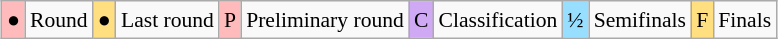<table class="wikitable" style="margin:0.5em auto; font-size:90%; line-height:1.25em; text-align:center;">
<tr>
<td bgcolor="#FFBBBB" align=center>●</td>
<td>Round</td>
<td bgcolor="#FFDF80" align=center>●</td>
<td>Last round</td>
<td bgcolor="#FFBBBB" align=center>P</td>
<td>Preliminary round</td>
<td bgcolor="#D0A9F5" align=center>C</td>
<td>Classification</td>
<td bgcolor="#97DEFF" align=center>½</td>
<td>Semifinals</td>
<td bgcolor="#FFDF80" align=center>F</td>
<td>Finals</td>
</tr>
</table>
